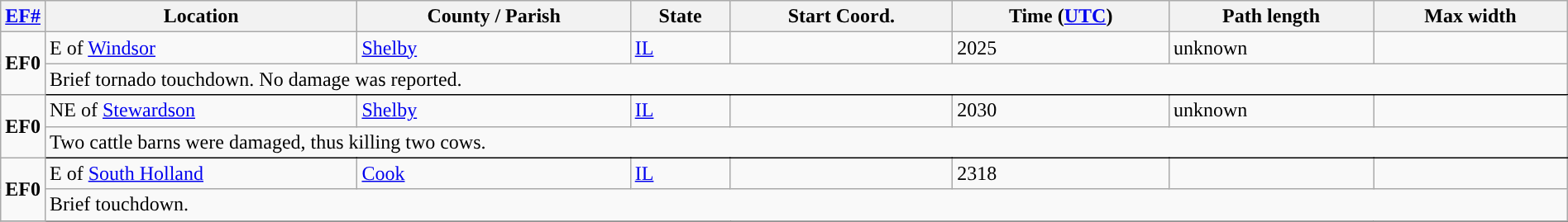<table class="wikitable sortable" style="width:100%;">
<tr>
<th scope="col" width="2%" align="center"><a href='#'>EF#</a></th>
<th scope="col" align="center" class="unsortable">Location</th>
<th scope="col" align="center" class="unsortable">County / Parish</th>
<th scope="col" align="center">State</th>
<th scope="col" align="center" data-sort-type="number">Start Coord.</th>
<th scope="col" align="center" data-sort-type="number">Time (<a href='#'>UTC</a>)</th>
<th scope="col" align="center" data-sort-type="number">Path length</th>
<th scope="col" align="center" data-sort-type="number">Max width</th>
</tr>
<tr>
<td rowspan="2" align="center"><strong>EF0</strong></td>
<td>E of <a href='#'>Windsor</a></td>
<td><a href='#'>Shelby</a></td>
<td><a href='#'>IL</a></td>
<td></td>
<td>2025</td>
<td>unknown</td>
<td></td>
</tr>
<tr class="expand-child">
<td colspan="8" style=" border-bottom: 1px solid black;">Brief tornado touchdown. No damage was reported.</td>
</tr>
<tr>
<td rowspan="2" align="center"><strong>EF0</strong></td>
<td>NE of <a href='#'>Stewardson</a></td>
<td><a href='#'>Shelby</a></td>
<td><a href='#'>IL</a></td>
<td></td>
<td>2030</td>
<td>unknown</td>
<td></td>
</tr>
<tr class="expand-child">
<td colspan="8" style=" border-bottom: 1px solid black;">Two cattle barns were damaged, thus killing two cows.</td>
</tr>
<tr>
<td rowspan="2" align="center"><strong>EF0</strong></td>
<td>E of <a href='#'>South Holland</a></td>
<td><a href='#'>Cook</a></td>
<td><a href='#'>IL</a></td>
<td></td>
<td>2318</td>
<td></td>
<td></td>
</tr>
<tr class="expand-child">
<td colspan="8" style=" border-bottom: 1px solid black;">Brief touchdown.</td>
</tr>
<tr>
</tr>
</table>
